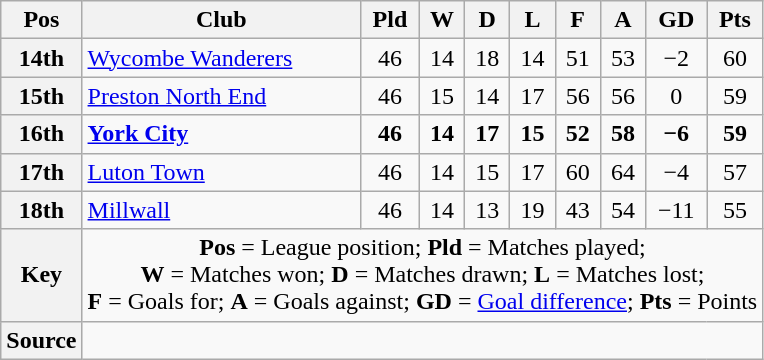<table class=wikitable style="text-align:center">
<tr>
<th scope=col>Pos</th>
<th scope=col>Club</th>
<th scope=col>Pld</th>
<th scope=col>W</th>
<th scope=col>D</th>
<th scope=col>L</th>
<th scope=col>F</th>
<th scope=col>A</th>
<th scope=col>GD</th>
<th scope=col>Pts</th>
</tr>
<tr>
<th scope=row>14th</th>
<td align=left><a href='#'>Wycombe Wanderers</a></td>
<td>46</td>
<td>14</td>
<td>18</td>
<td>14</td>
<td>51</td>
<td>53</td>
<td>−2</td>
<td>60</td>
</tr>
<tr>
<th scope=row>15th</th>
<td align=left><a href='#'>Preston North End</a></td>
<td>46</td>
<td>15</td>
<td>14</td>
<td>17</td>
<td>56</td>
<td>56</td>
<td>0</td>
<td>59</td>
</tr>
<tr style="font-weight:bold">
<th scope=row>16th</th>
<td align=left><a href='#'>York City</a></td>
<td>46</td>
<td>14</td>
<td>17</td>
<td>15</td>
<td>52</td>
<td>58</td>
<td>−6</td>
<td>59</td>
</tr>
<tr>
<th scope=row>17th</th>
<td align=left><a href='#'>Luton Town</a></td>
<td>46</td>
<td>14</td>
<td>15</td>
<td>17</td>
<td>60</td>
<td>64</td>
<td>−4</td>
<td>57</td>
</tr>
<tr>
<th scope=row>18th</th>
<td align=left><a href='#'>Millwall</a></td>
<td>46</td>
<td>14</td>
<td>13</td>
<td>19</td>
<td>43</td>
<td>54</td>
<td>−11</td>
<td>55</td>
</tr>
<tr>
<th scope=row>Key</th>
<td colspan=9><strong>Pos</strong> = League position; <strong>Pld</strong> = Matches played;<br><strong>W</strong> = Matches won; <strong>D</strong> = Matches drawn; <strong>L</strong> = Matches lost;<br><strong>F</strong> = Goals for; <strong>A</strong> = Goals against; <strong>GD</strong> = <a href='#'>Goal difference</a>; <strong>Pts</strong> = Points</td>
</tr>
<tr>
<th scope=row>Source</th>
<td colspan=9></td>
</tr>
</table>
